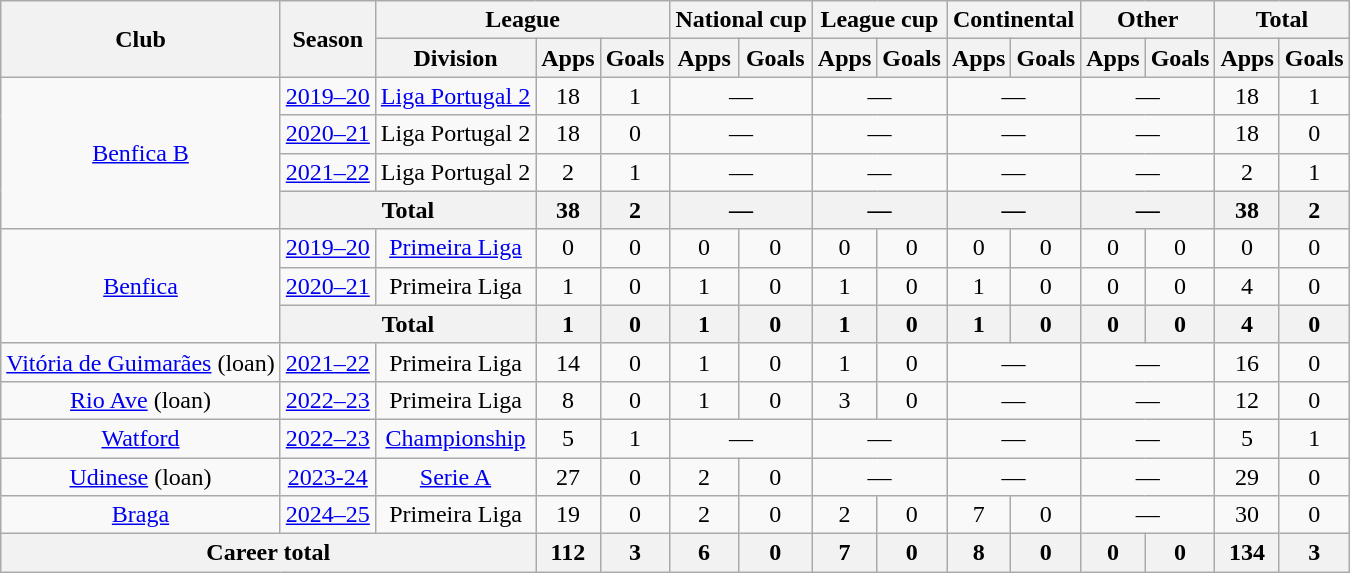<table class="wikitable" style="text-align:center">
<tr>
<th rowspan="2">Club</th>
<th rowspan="2">Season</th>
<th colspan="3">League</th>
<th colspan="2">National cup</th>
<th colspan="2">League cup</th>
<th colspan="2">Continental</th>
<th colspan="2">Other</th>
<th colspan="2">Total</th>
</tr>
<tr>
<th>Division</th>
<th>Apps</th>
<th>Goals</th>
<th>Apps</th>
<th>Goals</th>
<th>Apps</th>
<th>Goals</th>
<th>Apps</th>
<th>Goals</th>
<th>Apps</th>
<th>Goals</th>
<th>Apps</th>
<th>Goals</th>
</tr>
<tr>
<td rowspan="4"><a href='#'>Benfica B</a></td>
<td><a href='#'>2019–20</a></td>
<td><a href='#'>Liga Portugal 2</a></td>
<td>18</td>
<td>1</td>
<td colspan="2">—</td>
<td colspan="2">—</td>
<td colspan="2">—</td>
<td colspan="2">—</td>
<td>18</td>
<td>1</td>
</tr>
<tr>
<td><a href='#'>2020–21</a></td>
<td>Liga Portugal 2</td>
<td>18</td>
<td>0</td>
<td colspan="2">—</td>
<td colspan="2">—</td>
<td colspan="2">—</td>
<td colspan="2">—</td>
<td>18</td>
<td>0</td>
</tr>
<tr>
<td><a href='#'>2021–22</a></td>
<td>Liga Portugal 2</td>
<td>2</td>
<td>1</td>
<td colspan="2">—</td>
<td colspan="2">—</td>
<td colspan="2">—</td>
<td colspan="2">—</td>
<td>2</td>
<td>1</td>
</tr>
<tr>
<th colspan="2">Total</th>
<th>38</th>
<th>2</th>
<th colspan="2">—</th>
<th colspan="2">—</th>
<th colspan="2">—</th>
<th colspan="2">—</th>
<th>38</th>
<th>2</th>
</tr>
<tr>
<td rowspan="3"><a href='#'>Benfica</a></td>
<td><a href='#'>2019–20</a></td>
<td><a href='#'>Primeira Liga</a></td>
<td>0</td>
<td>0</td>
<td>0</td>
<td>0</td>
<td>0</td>
<td>0</td>
<td>0</td>
<td>0</td>
<td>0</td>
<td>0</td>
<td>0</td>
<td>0</td>
</tr>
<tr>
<td><a href='#'>2020–21</a></td>
<td>Primeira Liga</td>
<td>1</td>
<td>0</td>
<td>1</td>
<td>0</td>
<td>1</td>
<td>0</td>
<td>1</td>
<td>0</td>
<td>0</td>
<td>0</td>
<td>4</td>
<td>0</td>
</tr>
<tr>
<th colspan="2">Total</th>
<th>1</th>
<th>0</th>
<th>1</th>
<th>0</th>
<th>1</th>
<th>0</th>
<th>1</th>
<th>0</th>
<th>0</th>
<th>0</th>
<th>4</th>
<th>0</th>
</tr>
<tr>
<td><a href='#'>Vitória de Guimarães</a> (loan)</td>
<td><a href='#'>2021–22</a></td>
<td>Primeira Liga</td>
<td>14</td>
<td>0</td>
<td>1</td>
<td>0</td>
<td>1</td>
<td>0</td>
<td colspan="2">—</td>
<td colspan="2">—</td>
<td>16</td>
<td>0</td>
</tr>
<tr>
<td><a href='#'>Rio Ave</a> (loan)</td>
<td><a href='#'>2022–23</a></td>
<td>Primeira Liga</td>
<td>8</td>
<td>0</td>
<td>1</td>
<td>0</td>
<td>3</td>
<td>0</td>
<td colspan="2">—</td>
<td colspan="2">—</td>
<td>12</td>
<td>0</td>
</tr>
<tr>
<td><a href='#'>Watford</a></td>
<td><a href='#'>2022–23</a></td>
<td><a href='#'>Championship</a></td>
<td>5</td>
<td>1</td>
<td colspan="2">—</td>
<td colspan="2">—</td>
<td colspan="2">—</td>
<td colspan="2">—</td>
<td>5</td>
<td>1</td>
</tr>
<tr>
<td><a href='#'>Udinese</a> (loan)</td>
<td><a href='#'>2023-24</a></td>
<td><a href='#'>Serie A</a></td>
<td>27</td>
<td>0</td>
<td>2</td>
<td>0</td>
<td colspan="2">—</td>
<td colspan="2">—</td>
<td colspan="2">—</td>
<td>29</td>
<td>0</td>
</tr>
<tr>
<td><a href='#'>Braga</a></td>
<td><a href='#'>2024–25</a></td>
<td>Primeira Liga</td>
<td>19</td>
<td>0</td>
<td>2</td>
<td>0</td>
<td>2</td>
<td>0</td>
<td>7</td>
<td>0</td>
<td colspan="2">—</td>
<td>30</td>
<td>0</td>
</tr>
<tr>
<th colspan="3">Career total</th>
<th>112</th>
<th>3</th>
<th>6</th>
<th>0</th>
<th>7</th>
<th>0</th>
<th>8</th>
<th>0</th>
<th>0</th>
<th>0</th>
<th>134</th>
<th>3</th>
</tr>
</table>
